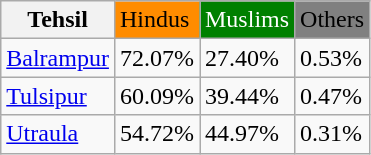<table class = "wikitable sortable">
<tr>
<th>Tehsil</th>
<td style="background:darkorange">Hindus</td>
<td style="background:green;color:white">Muslims</td>
<td style="background:grey">Others</td>
</tr>
<tr ----->
<td><a href='#'>Balrampur</a></td>
<td>72.07%</td>
<td>27.40%</td>
<td>0.53%</td>
</tr>
<tr ----->
<td><a href='#'>Tulsipur</a></td>
<td>60.09%</td>
<td>39.44%</td>
<td>0.47%</td>
</tr>
<tr ----->
<td><a href='#'>Utraula</a></td>
<td>54.72%</td>
<td>44.97%</td>
<td>0.31%</td>
</tr>
</table>
